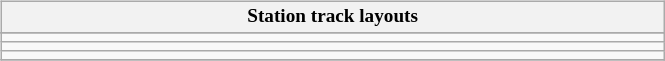<table class="wikitable floatright mw-collapsible mw-collapsed" border= "1" style= "width:35%; font-size: 80%; float:right; margin-left:1em; margin-right:3em; margin-bottom:2em">
<tr>
<th><strong>Station track layouts</strong></th>
</tr>
<tr>
</tr>
<tr>
<td></td>
</tr>
<tr>
<td></td>
</tr>
<tr>
<td></td>
</tr>
<tr>
</tr>
</table>
